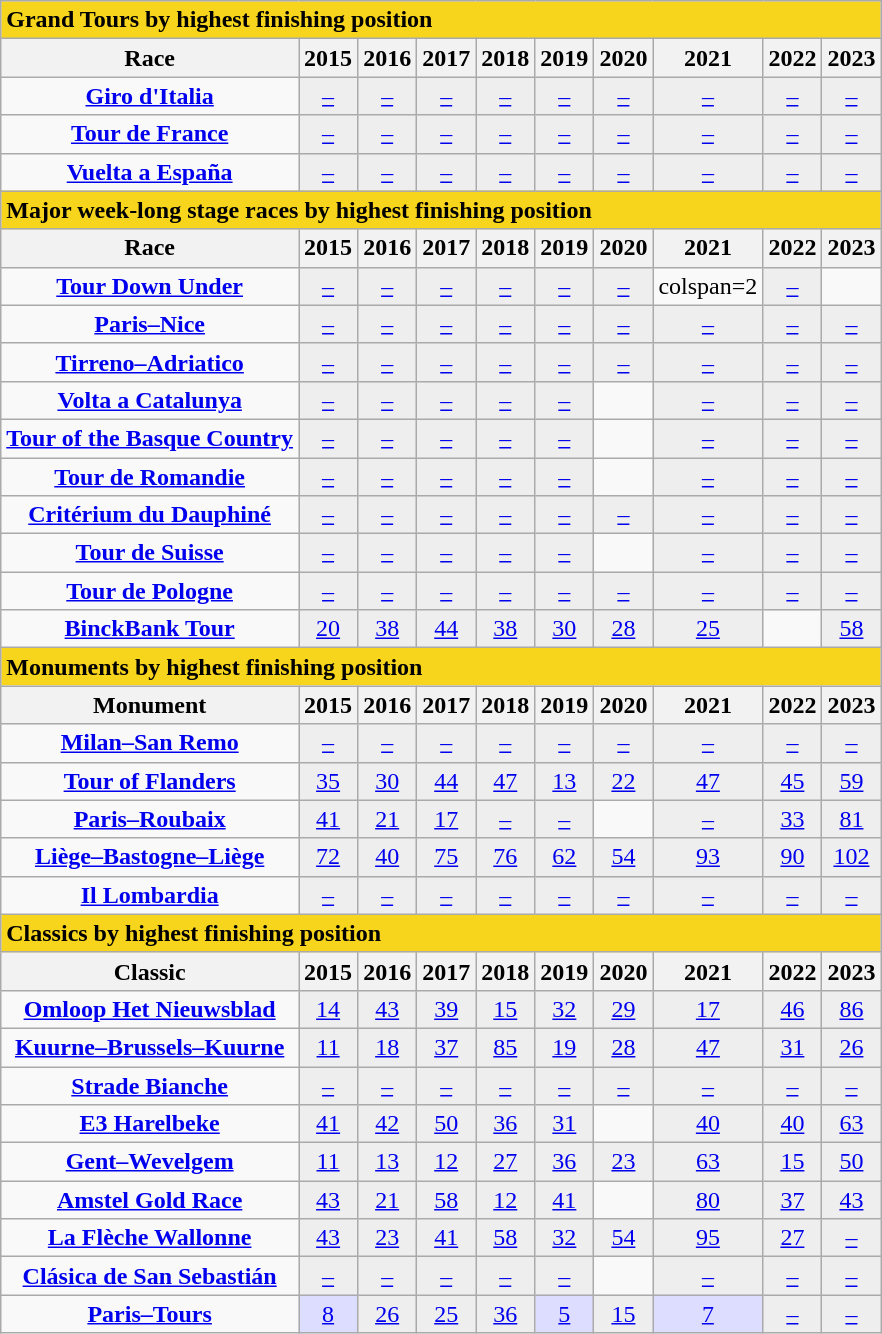<table class="wikitable">
<tr style="background:#eee;">
<td style="background:#F7D51C;" colspan=35><strong>Grand Tours by highest finishing position</strong></td>
</tr>
<tr>
<th>Race</th>
<th>2015</th>
<th>2016</th>
<th>2017</th>
<th>2018</th>
<th>2019</th>
<th>2020</th>
<th>2021</th>
<th>2022</th>
<th>2023</th>
</tr>
<tr align="center">
<td><strong><a href='#'>Giro d'Italia</a></strong></td>
<td style="background:#eee;"><a href='#'>–</a></td>
<td style="background:#eee;"><a href='#'>–</a></td>
<td style="background:#eee;"><a href='#'>–</a></td>
<td style="background:#eee;"><a href='#'>–</a></td>
<td style="background:#eee;"><a href='#'>–</a></td>
<td style="background:#eee;"><a href='#'>–</a></td>
<td style="background:#eee;"><a href='#'>–</a></td>
<td style="background:#eee;"><a href='#'>–</a></td>
<td style="background:#eee;"><a href='#'>–</a></td>
</tr>
<tr align="center">
<td><strong><a href='#'>Tour de France</a></strong></td>
<td style="background:#eee;"><a href='#'>–</a></td>
<td style="background:#eee;"><a href='#'>–</a></td>
<td style="background:#eee;"><a href='#'>–</a></td>
<td style="background:#eee;"><a href='#'>–</a></td>
<td style="background:#eee;"><a href='#'>–</a></td>
<td style="background:#eee;"><a href='#'>–</a></td>
<td style="background:#eee;"><a href='#'>–</a></td>
<td style="background:#eee;"><a href='#'>–</a></td>
<td style="background:#eee;"><a href='#'>–</a></td>
</tr>
<tr align="center">
<td><strong><a href='#'>Vuelta a España</a></strong></td>
<td style="background:#eee;"><a href='#'>–</a></td>
<td style="background:#eee;"><a href='#'>–</a></td>
<td style="background:#eee;"><a href='#'>–</a></td>
<td style="background:#eee;"><a href='#'>–</a></td>
<td style="background:#eee;"><a href='#'>–</a></td>
<td style="background:#eee;"><a href='#'>–</a></td>
<td style="background:#eee;"><a href='#'>–</a></td>
<td style="background:#eee;"><a href='#'>–</a></td>
<td style="background:#eee;"><a href='#'>–</a></td>
</tr>
<tr>
<td style="background:#F7D51C;" colspan=35><strong>Major week-long stage races by highest finishing position</strong></td>
</tr>
<tr>
<th>Race</th>
<th>2015</th>
<th>2016</th>
<th>2017</th>
<th>2018</th>
<th>2019</th>
<th>2020</th>
<th>2021</th>
<th>2022</th>
<th>2023</th>
</tr>
<tr align="center">
<td><strong><a href='#'>Tour Down Under</a></strong></td>
<td style="background:#eee;"><a href='#'>–</a></td>
<td style="background:#eee;"><a href='#'>–</a></td>
<td style="background:#eee;"><a href='#'>–</a></td>
<td style="background:#eee;"><a href='#'>–</a></td>
<td style="background:#eee;"><a href='#'>–</a></td>
<td style="background:#eee;"><a href='#'>–</a></td>
<td>colspan=2 </td>
<td style="background:#eee;"><a href='#'>–</a></td>
</tr>
<tr align="center">
<td><strong><a href='#'>Paris–Nice</a></strong></td>
<td style="background:#eee;"><a href='#'>–</a></td>
<td style="background:#eee;"><a href='#'>–</a></td>
<td style="background:#eee;"><a href='#'>–</a></td>
<td style="background:#eee;"><a href='#'>–</a></td>
<td style="background:#eee;"><a href='#'>–</a></td>
<td style="background:#eee;"><a href='#'>–</a></td>
<td style="background:#eee;"><a href='#'>–</a></td>
<td style="background:#eee;"><a href='#'>–</a></td>
<td style="background:#eee;"><a href='#'>–</a></td>
</tr>
<tr align="center">
<td><strong><a href='#'>Tirreno–Adriatico</a></strong></td>
<td style="background:#eee;"><a href='#'>–</a></td>
<td style="background:#eee;"><a href='#'>–</a></td>
<td style="background:#eee;"><a href='#'>–</a></td>
<td style="background:#eee;"><a href='#'>–</a></td>
<td style="background:#eee;"><a href='#'>–</a></td>
<td style="background:#eee;"><a href='#'>–</a></td>
<td style="background:#eee;"><a href='#'>–</a></td>
<td style="background:#eee;"><a href='#'>–</a></td>
<td style="background:#eee;"><a href='#'>–</a></td>
</tr>
<tr align="center">
<td><strong><a href='#'>Volta a Catalunya</a></strong></td>
<td style="background:#eee;"><a href='#'>–</a></td>
<td style="background:#eee;"><a href='#'>–</a></td>
<td style="background:#eee;"><a href='#'>–</a></td>
<td style="background:#eee;"><a href='#'>–</a></td>
<td style="background:#eee;"><a href='#'>–</a></td>
<td></td>
<td style="background:#eee;"><a href='#'>–</a></td>
<td style="background:#eee;"><a href='#'>–</a></td>
<td style="background:#eee;"><a href='#'>–</a></td>
</tr>
<tr align="center">
<td><strong><a href='#'>Tour of the Basque Country</a></strong></td>
<td style="background:#eee;"><a href='#'>–</a></td>
<td style="background:#eee;"><a href='#'>–</a></td>
<td style="background:#eee;"><a href='#'>–</a></td>
<td style="background:#eee;"><a href='#'>–</a></td>
<td style="background:#eee;"><a href='#'>–</a></td>
<td></td>
<td style="background:#eee;"><a href='#'>–</a></td>
<td style="background:#eee;"><a href='#'>–</a></td>
<td style="background:#eee;"><a href='#'>–</a></td>
</tr>
<tr align="center">
<td><strong><a href='#'>Tour de Romandie</a></strong></td>
<td style="background:#eee;"><a href='#'>–</a></td>
<td style="background:#eee;"><a href='#'>–</a></td>
<td style="background:#eee;"><a href='#'>–</a></td>
<td style="background:#eee;"><a href='#'>–</a></td>
<td style="background:#eee;"><a href='#'>–</a></td>
<td></td>
<td style="background:#eee;"><a href='#'>–</a></td>
<td style="background:#eee;"><a href='#'>–</a></td>
<td style="background:#eee;"><a href='#'>–</a></td>
</tr>
<tr align="center">
<td><strong><a href='#'>Critérium du Dauphiné</a></strong></td>
<td style="background:#eee;"><a href='#'>–</a></td>
<td style="background:#eee;"><a href='#'>–</a></td>
<td style="background:#eee;"><a href='#'>–</a></td>
<td style="background:#eee;"><a href='#'>–</a></td>
<td style="background:#eee;"><a href='#'>–</a></td>
<td style="background:#eee;"><a href='#'>–</a></td>
<td style="background:#eee;"><a href='#'>–</a></td>
<td style="background:#eee;"><a href='#'>–</a></td>
<td style="background:#eee;"><a href='#'>–</a></td>
</tr>
<tr align="center">
<td><strong><a href='#'>Tour de Suisse</a></strong></td>
<td style="background:#eee;"><a href='#'>–</a></td>
<td style="background:#eee;"><a href='#'>–</a></td>
<td style="background:#eee;"><a href='#'>–</a></td>
<td style="background:#eee;"><a href='#'>–</a></td>
<td style="background:#eee;"><a href='#'>–</a></td>
<td></td>
<td style="background:#eee;"><a href='#'>–</a></td>
<td style="background:#eee;"><a href='#'>–</a></td>
<td style="background:#eee;"><a href='#'>–</a></td>
</tr>
<tr align="center">
<td><strong><a href='#'>Tour de Pologne</a></strong></td>
<td style="background:#eee;"><a href='#'>–</a></td>
<td style="background:#eee;"><a href='#'>–</a></td>
<td style="background:#eee;"><a href='#'>–</a></td>
<td style="background:#eee;"><a href='#'>–</a></td>
<td style="background:#eee;"><a href='#'>–</a></td>
<td style="background:#eee;"><a href='#'>–</a></td>
<td style="background:#eee;"><a href='#'>–</a></td>
<td style="background:#eee;"><a href='#'>–</a></td>
<td style="background:#eee;"><a href='#'>–</a></td>
</tr>
<tr align="center">
<td><strong><a href='#'>BinckBank Tour</a></strong></td>
<td style="background:#eee;"><a href='#'>20</a></td>
<td style="background:#eee;"><a href='#'>38</a></td>
<td style="background:#eee;"><a href='#'>44</a></td>
<td style="background:#eee;"><a href='#'>38</a></td>
<td style="background:#eee;"><a href='#'>30</a></td>
<td style="background:#eee;"><a href='#'>28</a></td>
<td style="background:#eee;"><a href='#'>25</a></td>
<td></td>
<td style="background:#eee;"><a href='#'>58</a></td>
</tr>
<tr>
<td style="background:#F7D51C;" colspan=35><strong>Monuments by highest finishing position</strong></td>
</tr>
<tr>
<th>Monument</th>
<th>2015</th>
<th>2016</th>
<th>2017</th>
<th>2018</th>
<th>2019</th>
<th>2020</th>
<th>2021</th>
<th>2022</th>
<th>2023</th>
</tr>
<tr align="center">
<td><strong><a href='#'>Milan–San Remo</a></strong></td>
<td style="background:#eee;"><a href='#'>–</a></td>
<td style="background:#eee;"><a href='#'>–</a></td>
<td style="background:#eee;"><a href='#'>–</a></td>
<td style="background:#eee;"><a href='#'>–</a></td>
<td style="background:#eee;"><a href='#'>–</a></td>
<td style="background:#eee;"><a href='#'>–</a></td>
<td style="background:#eee;"><a href='#'>–</a></td>
<td style="background:#eee;"><a href='#'>–</a></td>
<td style="background:#eee;"><a href='#'>–</a></td>
</tr>
<tr align="center">
<td><strong><a href='#'>Tour of Flanders</a></strong></td>
<td style="background:#eee;"><a href='#'>35</a></td>
<td style="background:#eee;"><a href='#'>30</a></td>
<td style="background:#eee;"><a href='#'>44</a></td>
<td style="background:#eee;"><a href='#'>47</a></td>
<td style="background:#eee;"><a href='#'>13</a></td>
<td style="background:#eee;"><a href='#'>22</a></td>
<td style="background:#eee;"><a href='#'>47</a></td>
<td style="background:#eee;"><a href='#'>45</a></td>
<td style="background:#eee;"><a href='#'>59</a></td>
</tr>
<tr align="center">
<td><strong><a href='#'>Paris–Roubaix</a></strong></td>
<td style="background:#eee;"><a href='#'>41</a></td>
<td style="background:#eee;"><a href='#'>21</a></td>
<td style="background:#eee;"><a href='#'>17</a></td>
<td style="background:#eee;"><a href='#'>–</a></td>
<td style="background:#eee;"><a href='#'>–</a></td>
<td></td>
<td style="background:#eee;"><a href='#'>–</a></td>
<td style="background:#eee;"><a href='#'>33</a></td>
<td style="background:#eee;"><a href='#'>81</a></td>
</tr>
<tr align="center">
<td><strong><a href='#'>Liège–Bastogne–Liège</a></strong></td>
<td style="background:#eee;"><a href='#'>72</a></td>
<td style="background:#eee;"><a href='#'>40</a></td>
<td style="background:#eee;"><a href='#'>75</a></td>
<td style="background:#eee;"><a href='#'>76</a></td>
<td style="background:#eee;"><a href='#'>62</a></td>
<td style="background:#eee;"><a href='#'>54</a></td>
<td style="background:#eee;"><a href='#'>93</a></td>
<td style="background:#eee;"><a href='#'>90</a></td>
<td style="background:#eee;"><a href='#'>102</a></td>
</tr>
<tr align="center">
<td><strong><a href='#'>Il Lombardia</a></strong></td>
<td style="background:#eee;"><a href='#'>–</a></td>
<td style="background:#eee;"><a href='#'>–</a></td>
<td style="background:#eee;"><a href='#'>–</a></td>
<td style="background:#eee;"><a href='#'>–</a></td>
<td style="background:#eee;"><a href='#'>–</a></td>
<td style="background:#eee;"><a href='#'>–</a></td>
<td style="background:#eee;"><a href='#'>–</a></td>
<td style="background:#eee;"><a href='#'>–</a></td>
<td style="background:#eee;"><a href='#'>–</a></td>
</tr>
<tr>
<td style="background:#F7D51C;" colspan=35><strong>Classics by highest finishing position</strong></td>
</tr>
<tr>
<th>Classic</th>
<th>2015</th>
<th>2016</th>
<th>2017</th>
<th>2018</th>
<th>2019</th>
<th>2020</th>
<th>2021</th>
<th>2022</th>
<th>2023</th>
</tr>
<tr align="center">
<td><strong><a href='#'>Omloop Het Nieuwsblad</a></strong></td>
<td style="background:#eee;"><a href='#'>14</a></td>
<td style="background:#eee;"><a href='#'>43</a></td>
<td style="background:#eee;"><a href='#'>39</a></td>
<td style="background:#eee;"><a href='#'>15</a></td>
<td style="background:#eee;"><a href='#'>32</a></td>
<td style="background:#eee;"><a href='#'>29</a></td>
<td style="background:#eee;"><a href='#'>17</a></td>
<td style="background:#eee;"><a href='#'>46</a></td>
<td style="background:#eee;"><a href='#'>86</a></td>
</tr>
<tr align="center">
<td><strong><a href='#'>Kuurne–Brussels–Kuurne</a></strong></td>
<td style="background:#eee;"><a href='#'>11</a></td>
<td style="background:#eee;"><a href='#'>18</a></td>
<td style="background:#eee;"><a href='#'>37</a></td>
<td style="background:#eee;"><a href='#'>85</a></td>
<td style="background:#eee;"><a href='#'>19</a></td>
<td style="background:#eee;"><a href='#'>28</a></td>
<td style="background:#eee;"><a href='#'>47</a></td>
<td style="background:#eee;"><a href='#'>31</a></td>
<td style="background:#eee;"><a href='#'>26</a></td>
</tr>
<tr align="center">
<td><strong><a href='#'>Strade Bianche</a></strong></td>
<td style="background:#eee;"><a href='#'>–</a></td>
<td style="background:#eee;"><a href='#'>–</a></td>
<td style="background:#eee;"><a href='#'>–</a></td>
<td style="background:#eee;"><a href='#'>–</a></td>
<td style="background:#eee;"><a href='#'>–</a></td>
<td style="background:#eee;"><a href='#'>–</a></td>
<td style="background:#eee;"><a href='#'>–</a></td>
<td style="background:#eee;"><a href='#'>–</a></td>
<td style="background:#eee;"><a href='#'>–</a></td>
</tr>
<tr align="center">
<td><strong><a href='#'>E3 Harelbeke</a></strong></td>
<td style="background:#eee;"><a href='#'>41</a></td>
<td style="background:#eee;"><a href='#'>42</a></td>
<td style="background:#eee;"><a href='#'>50</a></td>
<td style="background:#eee;"><a href='#'>36</a></td>
<td style="background:#eee;"><a href='#'>31</a></td>
<td></td>
<td style="background:#eee;"><a href='#'>40</a></td>
<td style="background:#eee;"><a href='#'>40</a></td>
<td style="background:#eee;"><a href='#'>63</a></td>
</tr>
<tr align="center">
<td><strong><a href='#'>Gent–Wevelgem</a></strong></td>
<td style="background:#eee;"><a href='#'>11</a></td>
<td style="background:#eee;"><a href='#'>13</a></td>
<td style="background:#eee;"><a href='#'>12</a></td>
<td style="background:#eee;"><a href='#'>27</a></td>
<td style="background:#eee;"><a href='#'>36</a></td>
<td style="background:#eee;"><a href='#'>23</a></td>
<td style="background:#eee;"><a href='#'>63</a></td>
<td style="background:#eee;"><a href='#'>15</a></td>
<td style="background:#eee;"><a href='#'>50</a></td>
</tr>
<tr align="center">
<td><strong><a href='#'>Amstel Gold Race</a></strong></td>
<td style="background:#eee;"><a href='#'>43</a></td>
<td style="background:#eee;"><a href='#'>21</a></td>
<td style="background:#eee;"><a href='#'>58</a></td>
<td style="background:#eee;"><a href='#'>12</a></td>
<td style="background:#eee;"><a href='#'>41</a></td>
<td></td>
<td style="background:#eee;"><a href='#'>80</a></td>
<td style="background:#eee;"><a href='#'>37</a></td>
<td style="background:#eee;"><a href='#'>43</a></td>
</tr>
<tr align="center">
<td><strong><a href='#'>La Flèche Wallonne</a></strong></td>
<td style="background:#eee;"><a href='#'>43</a></td>
<td style="background:#eee;"><a href='#'>23</a></td>
<td style="background:#eee;"><a href='#'>41</a></td>
<td style="background:#eee;"><a href='#'>58</a></td>
<td style="background:#eee;"><a href='#'>32</a></td>
<td style="background:#eee;"><a href='#'>54</a></td>
<td style="background:#eee;"><a href='#'>95</a></td>
<td style="background:#eee;"><a href='#'>27</a></td>
<td style="background:#eee;"><a href='#'>–</a></td>
</tr>
<tr align="center">
<td><strong><a href='#'>Clásica de San Sebastián</a></strong></td>
<td style="background:#eee;"><a href='#'>–</a></td>
<td style="background:#eee;"><a href='#'>–</a></td>
<td style="background:#eee;"><a href='#'>–</a></td>
<td style="background:#eee;"><a href='#'>–</a></td>
<td style="background:#eee;"><a href='#'>–</a></td>
<td></td>
<td style="background:#eee;"><a href='#'>–</a></td>
<td style="background:#eee;"><a href='#'>–</a></td>
<td style="background:#eee;"><a href='#'>–</a></td>
</tr>
<tr align="center">
<td><strong><a href='#'>Paris–Tours</a></strong></td>
<td style="background:#ddf;"><a href='#'>8</a></td>
<td style="background:#eee;"><a href='#'>26</a></td>
<td style="background:#eee;"><a href='#'>25</a></td>
<td style="background:#eee;"><a href='#'>36</a></td>
<td style="background:#ddf;"><a href='#'>5</a></td>
<td style="background:#eee;"><a href='#'>15</a></td>
<td style="background:#ddf;"><a href='#'>7</a></td>
<td style="background:#eee;"><a href='#'>–</a></td>
<td style="background:#eee;"><a href='#'>–</a></td>
</tr>
</table>
